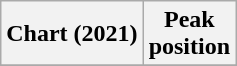<table class="wikitable sortable plainrowheaders" style="text-align:center;">
<tr>
<th>Chart (2021)</th>
<th>Peak<br>position</th>
</tr>
<tr>
</tr>
</table>
